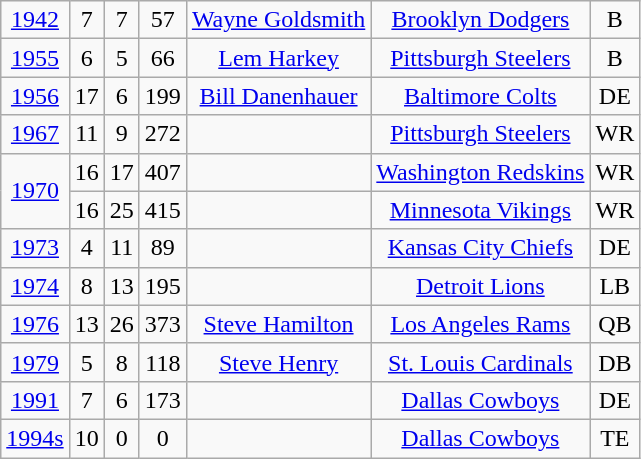<table class="wikitable" style="text-align: center;">
<tr>
<td><a href='#'>1942</a></td>
<td>7</td>
<td>7</td>
<td>57</td>
<td><a href='#'>Wayne Goldsmith</a></td>
<td><a href='#'>Brooklyn Dodgers</a></td>
<td>B</td>
</tr>
<tr>
<td><a href='#'>1955</a></td>
<td>6</td>
<td>5</td>
<td>66</td>
<td><a href='#'>Lem Harkey</a></td>
<td><a href='#'>Pittsburgh Steelers</a></td>
<td>B</td>
</tr>
<tr>
<td><a href='#'>1956</a></td>
<td>17</td>
<td>6</td>
<td>199</td>
<td><a href='#'>Bill Danenhauer</a></td>
<td><a href='#'>Baltimore Colts</a></td>
<td>DE</td>
</tr>
<tr>
<td><a href='#'>1967</a></td>
<td>11</td>
<td>9</td>
<td>272</td>
<td></td>
<td><a href='#'>Pittsburgh Steelers</a></td>
<td>WR</td>
</tr>
<tr>
<td rowspan="2"><a href='#'>1970</a></td>
<td>16</td>
<td>17</td>
<td>407</td>
<td></td>
<td><a href='#'>Washington Redskins</a></td>
<td>WR</td>
</tr>
<tr>
<td>16</td>
<td>25</td>
<td>415</td>
<td></td>
<td><a href='#'>Minnesota Vikings</a></td>
<td>WR</td>
</tr>
<tr>
<td><a href='#'>1973</a></td>
<td>4</td>
<td>11</td>
<td>89</td>
<td></td>
<td><a href='#'>Kansas City Chiefs</a></td>
<td>DE</td>
</tr>
<tr>
<td><a href='#'>1974</a></td>
<td>8</td>
<td>13</td>
<td>195</td>
<td></td>
<td><a href='#'>Detroit Lions</a></td>
<td>LB</td>
</tr>
<tr>
<td><a href='#'>1976</a></td>
<td>13</td>
<td>26</td>
<td>373</td>
<td><a href='#'>Steve Hamilton</a></td>
<td><a href='#'>Los Angeles Rams</a></td>
<td>QB</td>
</tr>
<tr>
<td><a href='#'>1979</a></td>
<td>5</td>
<td>8</td>
<td>118</td>
<td><a href='#'>Steve Henry</a></td>
<td><a href='#'>St. Louis Cardinals</a></td>
<td>DB</td>
</tr>
<tr>
<td><a href='#'>1991</a></td>
<td>7</td>
<td>6</td>
<td>173</td>
<td></td>
<td><a href='#'>Dallas Cowboys</a></td>
<td>DE</td>
</tr>
<tr>
<td><a href='#'>1994s</a></td>
<td>10</td>
<td>0</td>
<td>0</td>
<td></td>
<td><a href='#'>Dallas Cowboys</a></td>
<td>TE</td>
</tr>
</table>
